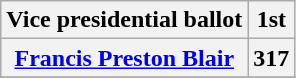<table class="wikitable" style="text-align:center">
<tr>
<th><strong>Vice presidential ballot</strong></th>
<th>1st</th>
</tr>
<tr>
<th><a href='#'>Francis Preston Blair</a></th>
<th>317</th>
</tr>
<tr>
</tr>
</table>
